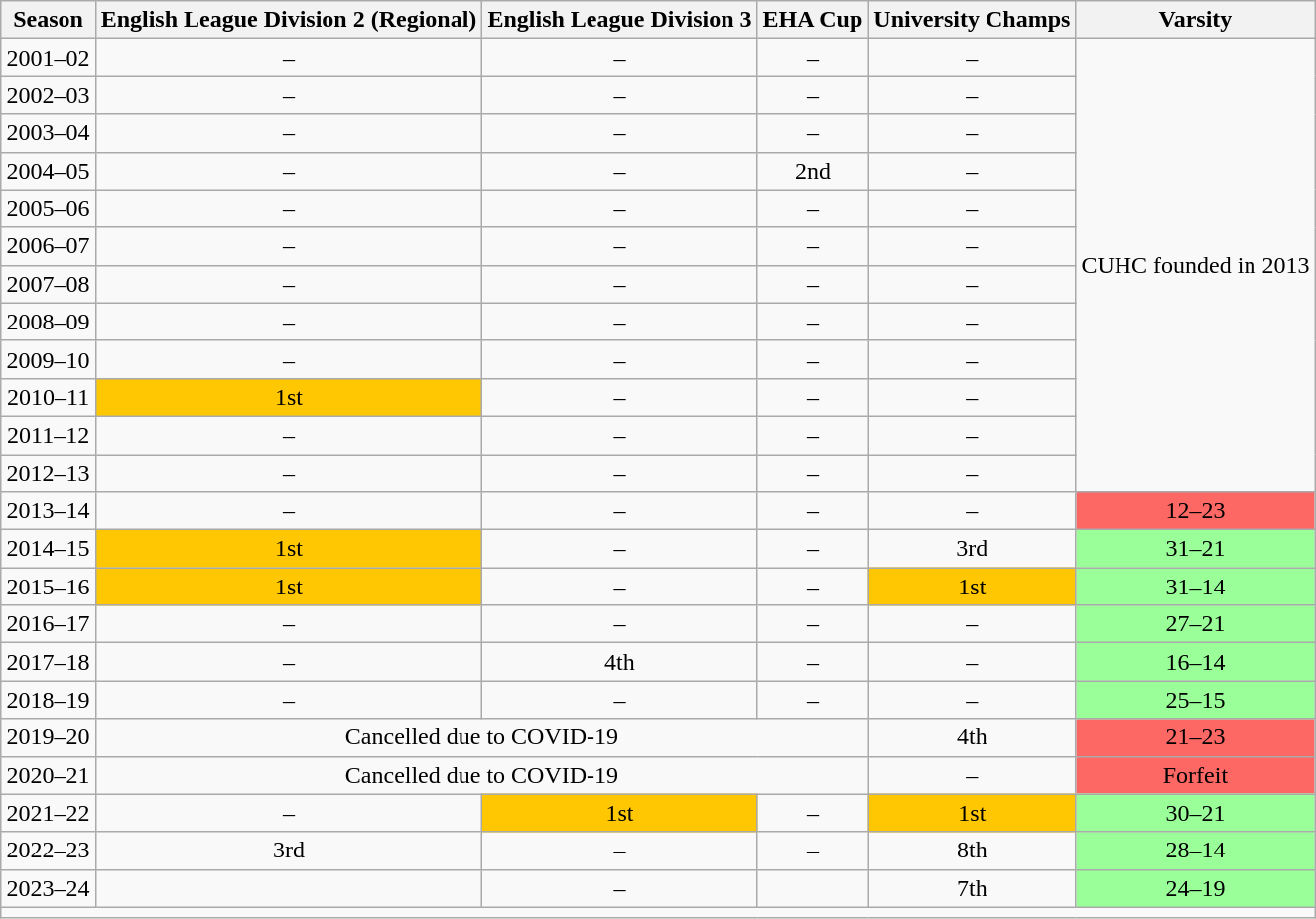<table class="wikitable sortable" style="text-align:center; margin-left: auto; margin-right: auto; border: none;">
<tr style="font-weight:bold; ">
<th>Season</th>
<th>English League Division 2 (Regional)</th>
<th>English League Division 3</th>
<th>EHA Cup</th>
<th>University Champs</th>
<th>Varsity</th>
</tr>
<tr>
<td>2001–02</td>
<td>–</td>
<td>–</td>
<td>–</td>
<td>–</td>
<td rowspan="12">CUHC founded in 2013</td>
</tr>
<tr>
<td>2002–03</td>
<td>–</td>
<td>–</td>
<td>–</td>
<td>–</td>
</tr>
<tr>
<td>2003–04</td>
<td>–</td>
<td>–</td>
<td>–</td>
<td>–</td>
</tr>
<tr>
<td>2004–05</td>
<td>–</td>
<td>–</td>
<td>2nd</td>
<td>–</td>
</tr>
<tr>
<td>2005–06</td>
<td>–</td>
<td>–</td>
<td>–</td>
<td>–</td>
</tr>
<tr>
<td>2006–07</td>
<td>–</td>
<td>–</td>
<td>–</td>
<td>–</td>
</tr>
<tr>
<td>2007–08</td>
<td>–</td>
<td>–</td>
<td>–</td>
<td>–</td>
</tr>
<tr>
<td>2008–09</td>
<td>–</td>
<td>–</td>
<td>–</td>
<td>–</td>
</tr>
<tr>
<td>2009–10</td>
<td>–</td>
<td>–</td>
<td>–</td>
<td>–</td>
</tr>
<tr>
<td>2010–11</td>
<td style="background-color:#ffc702;">1st</td>
<td>–</td>
<td>–</td>
<td>–</td>
</tr>
<tr>
<td>2011–12</td>
<td>–</td>
<td>–</td>
<td>–</td>
<td>–</td>
</tr>
<tr>
<td>2012–13</td>
<td>–</td>
<td>–</td>
<td>–</td>
<td>–</td>
</tr>
<tr>
<td>2013–14</td>
<td>–</td>
<td>–</td>
<td>–</td>
<td>–</td>
<td style="background-color:#fd6864;">12–23</td>
</tr>
<tr>
<td>2014–15</td>
<td style="background-color:#ffc702;">1st</td>
<td>–</td>
<td>–</td>
<td>3rd</td>
<td style="background-color:#9aff99;">31–21</td>
</tr>
<tr>
<td>2015–16</td>
<td style="background-color:#ffc702;">1st</td>
<td>–</td>
<td>–</td>
<td style="background-color:#ffc702;">1st</td>
<td style="background-color:#9aff99;">31–14</td>
</tr>
<tr>
<td>2016–17</td>
<td>–</td>
<td>–</td>
<td>–</td>
<td>–</td>
<td style="background-color:#9aff99;">27–21</td>
</tr>
<tr>
<td>2017–18</td>
<td>–</td>
<td>4th</td>
<td>–</td>
<td>–</td>
<td style="background-color:#9aff99;">16–14</td>
</tr>
<tr>
<td>2018–19</td>
<td>–</td>
<td>–</td>
<td>–</td>
<td>–</td>
<td style="background-color:#9aff99;">25–15</td>
</tr>
<tr>
<td>2019–20</td>
<td colspan="3">Cancelled due to COVID-19</td>
<td>4th</td>
<td style="background-color:#fd6864;">21–23</td>
</tr>
<tr>
<td>2020–21</td>
<td colspan="3">Cancelled due to COVID-19</td>
<td>–</td>
<td style="background-color:#fd6864;">Forfeit</td>
</tr>
<tr>
<td>2021–22</td>
<td>–</td>
<td style="background-color:#ffc702;">1st</td>
<td>–</td>
<td style="background-color:#ffc702;">1st</td>
<td style="background-color:#9aff99;">30–21</td>
</tr>
<tr>
<td>2022–23</td>
<td>3rd</td>
<td>–</td>
<td>–</td>
<td>8th</td>
<td style="background-color:#9aff99;">28–14</td>
</tr>
<tr>
<td>2023–24</td>
<td></td>
<td>–</td>
<td></td>
<td>7th</td>
<td style="background-color:#9aff99;">24–19</td>
</tr>
<tr>
<td colspan="6"></td>
</tr>
</table>
